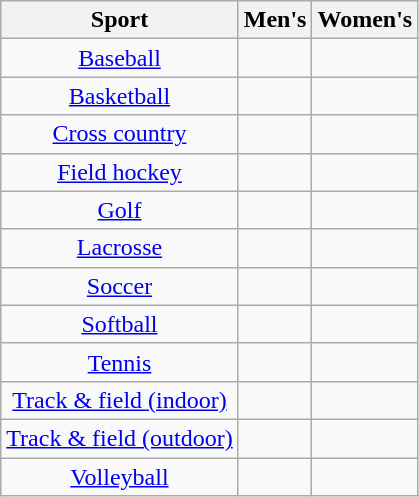<table class="wikitable" style="text-align:center">
<tr>
<th>Sport</th>
<th>Men's</th>
<th>Women's</th>
</tr>
<tr>
<td><a href='#'>Baseball</a></td>
<td></td>
<td></td>
</tr>
<tr>
<td><a href='#'>Basketball</a></td>
<td></td>
<td></td>
</tr>
<tr>
<td><a href='#'>Cross country</a></td>
<td></td>
<td></td>
</tr>
<tr>
<td><a href='#'>Field hockey</a></td>
<td></td>
<td></td>
</tr>
<tr>
<td><a href='#'>Golf</a></td>
<td></td>
<td></td>
</tr>
<tr>
<td><a href='#'>Lacrosse</a></td>
<td></td>
<td></td>
</tr>
<tr>
<td><a href='#'>Soccer</a></td>
<td></td>
<td></td>
</tr>
<tr>
<td><a href='#'>Softball</a></td>
<td></td>
<td></td>
</tr>
<tr>
<td><a href='#'>Tennis</a></td>
<td></td>
<td></td>
</tr>
<tr>
<td><a href='#'>Track & field (indoor)</a></td>
<td></td>
<td></td>
</tr>
<tr>
<td><a href='#'>Track & field (outdoor)</a></td>
<td></td>
<td></td>
</tr>
<tr>
<td><a href='#'>Volleyball</a></td>
<td></td>
<td></td>
</tr>
</table>
